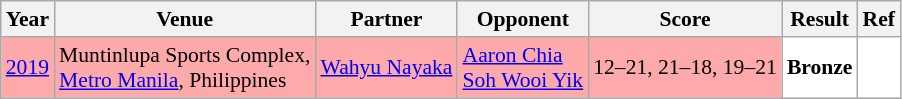<table class="sortable wikitable" style="font-size: 90%">
<tr>
<th>Year</th>
<th>Venue</th>
<th>Partner</th>
<th>Opponent</th>
<th>Score</th>
<th>Result</th>
<th>Ref</th>
</tr>
<tr style="background:#FFAAAA">
<td align="center"><a href='#'>2019</a></td>
<td align="left">Muntinlupa Sports Complex,<br><a href='#'>Metro Manila</a>, Philippines</td>
<td align="left"> <a href='#'>Wahyu Nayaka</a></td>
<td align="left"> <a href='#'>Aaron Chia</a><br> <a href='#'>Soh Wooi Yik</a></td>
<td align="left">12–21, 21–18, 19–21</td>
<td style="text-align:left; background:white"> <strong>Bronze</strong></td>
<td style="text-align:center; background:white"></td>
</tr>
</table>
